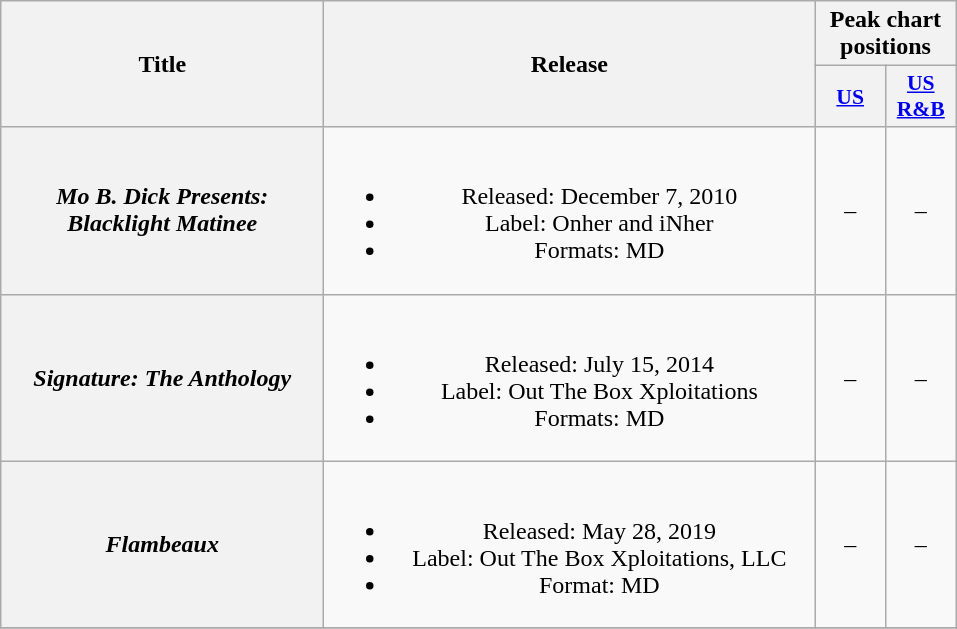<table class="wikitable plainrowheaders" style="text-align:center;">
<tr>
<th scope="col" rowspan="2" style="width:13em;">Title</th>
<th scope="col" rowspan="2" style="width:20em;">Release</th>
<th scope="col" colspan="2">Peak chart positions</th>
</tr>
<tr>
<th scope="col" style="width:2.8em;font-size:90%;"><a href='#'>US</a></th>
<th scope="col" style="width:2.8em;font-size:90%;"><a href='#'>US<br>R&B</a></th>
</tr>
<tr>
<th scope="row"><em>Mo B. Dick Presents: Blacklight Matinee</em></th>
<td><br><ul><li>Released: December 7, 2010</li><li>Label: Onher and iNher</li><li>Formats: MD</li></ul></td>
<td>–</td>
<td>–</td>
</tr>
<tr>
<th scope="row"><em>Signature: The Anthology</em></th>
<td><br><ul><li>Released: July 15, 2014</li><li>Label: Out The Box Xploitations</li><li>Formats: MD</li></ul></td>
<td>–</td>
<td>–</td>
</tr>
<tr>
<th scope="row"><em>Flambeaux</em></th>
<td><br><ul><li>Released: May 28, 2019</li><li>Label: Out The Box Xploitations, LLC</li><li>Format: MD</li></ul></td>
<td>–</td>
<td>–</td>
</tr>
<tr>
</tr>
</table>
